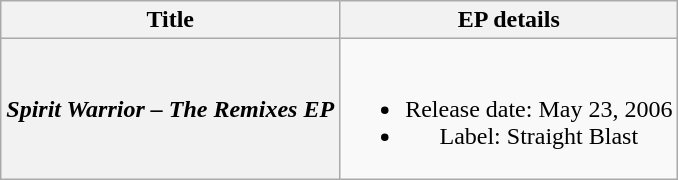<table class="wikitable plainrowheaders" style="text-align:center;">
<tr>
<th>Title</th>
<th>EP details</th>
</tr>
<tr>
<th scope="row"><em>Spirit Warrior – The Remixes EP</em></th>
<td><br><ul><li>Release date: May 23, 2006</li><li>Label: Straight Blast</li></ul></td>
</tr>
</table>
